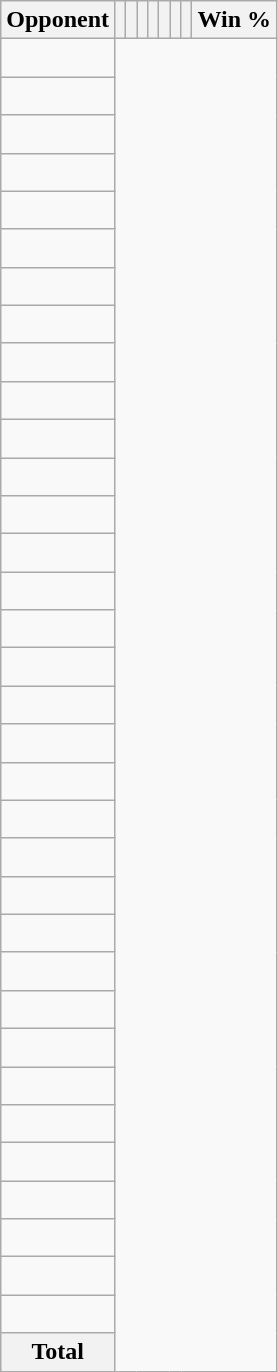<table class="wikitable sortable collapsible collapsed" style="text-align: center;">
<tr>
<th>Opponent</th>
<th></th>
<th></th>
<th></th>
<th></th>
<th></th>
<th></th>
<th></th>
<th>Win %</th>
</tr>
<tr>
<td align="left"><br></td>
</tr>
<tr>
<td align="left"><br></td>
</tr>
<tr>
<td align="left"><br></td>
</tr>
<tr>
<td align="left"><br></td>
</tr>
<tr>
<td align="left"><br></td>
</tr>
<tr>
<td align="left"><br></td>
</tr>
<tr>
<td align="left"><br></td>
</tr>
<tr>
<td align="left"><br></td>
</tr>
<tr>
<td align="left"><br></td>
</tr>
<tr>
<td align="left"><br></td>
</tr>
<tr>
<td align="left"><br></td>
</tr>
<tr>
<td align="left"><br></td>
</tr>
<tr>
<td align="left"><br></td>
</tr>
<tr>
<td align="left"><br></td>
</tr>
<tr>
<td align="left"><br></td>
</tr>
<tr>
<td align="left"><br></td>
</tr>
<tr>
<td align="left"><br></td>
</tr>
<tr>
<td align="left"><br></td>
</tr>
<tr>
<td align="left"><br></td>
</tr>
<tr>
<td align="left"><br></td>
</tr>
<tr>
<td align="left"><br></td>
</tr>
<tr>
<td align="left"><br></td>
</tr>
<tr>
<td align="left"><br></td>
</tr>
<tr>
<td align="left"><br></td>
</tr>
<tr>
<td align="left"><br></td>
</tr>
<tr>
<td align="left"><br></td>
</tr>
<tr>
<td align="left"><br></td>
</tr>
<tr>
<td align="left"><br></td>
</tr>
<tr>
<td align="left"><br></td>
</tr>
<tr>
<td align="left"><br></td>
</tr>
<tr>
<td align="left"><br></td>
</tr>
<tr>
<td align="left"><br></td>
</tr>
<tr>
<td align="left"><br></td>
</tr>
<tr>
<td align="left"><br></td>
</tr>
<tr class="sortbottom">
<th>Total<br></th>
</tr>
</table>
